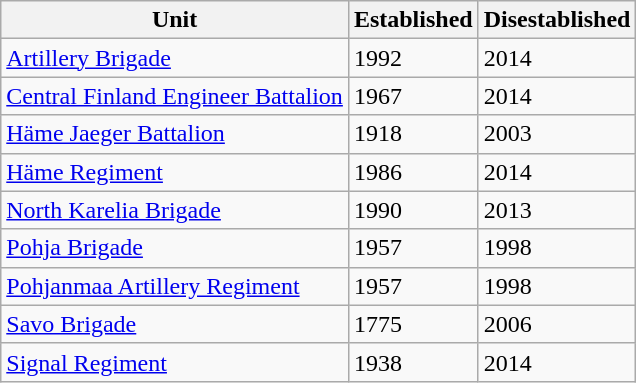<table class="wikitable sortable">
<tr>
<th>Unit</th>
<th>Established</th>
<th>Disestablished</th>
</tr>
<tr>
<td><a href='#'>Artillery Brigade</a></td>
<td>1992</td>
<td>2014</td>
</tr>
<tr>
<td><a href='#'>Central Finland Engineer Battalion</a></td>
<td>1967</td>
<td>2014</td>
</tr>
<tr>
<td><a href='#'>Häme Jaeger Battalion</a></td>
<td>1918</td>
<td>2003</td>
</tr>
<tr>
<td><a href='#'>Häme Regiment</a></td>
<td>1986</td>
<td>2014</td>
</tr>
<tr>
<td><a href='#'>North Karelia Brigade</a></td>
<td>1990</td>
<td>2013</td>
</tr>
<tr>
<td><a href='#'>Pohja Brigade</a></td>
<td>1957</td>
<td>1998</td>
</tr>
<tr>
<td><a href='#'>Pohjanmaa Artillery Regiment</a></td>
<td>1957</td>
<td>1998</td>
</tr>
<tr>
<td><a href='#'>Savo Brigade</a></td>
<td>1775</td>
<td>2006</td>
</tr>
<tr>
<td><a href='#'>Signal Regiment</a></td>
<td>1938</td>
<td>2014</td>
</tr>
</table>
